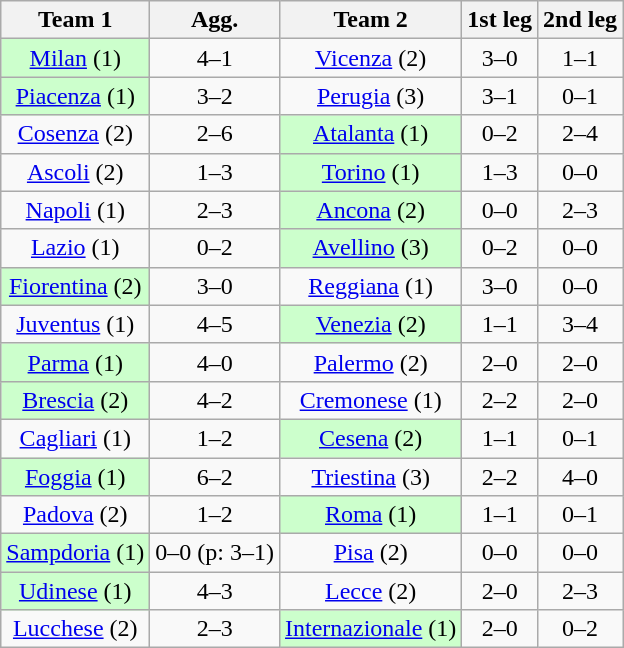<table class="wikitable" style="text-align: center">
<tr>
<th>Team 1</th>
<th>Agg.</th>
<th>Team 2</th>
<th>1st leg</th>
<th>2nd leg</th>
</tr>
<tr>
<td bgcolor="ccffcc"><a href='#'>Milan</a> (1)</td>
<td>4–1</td>
<td><a href='#'>Vicenza</a> (2)</td>
<td>3–0</td>
<td>1–1</td>
</tr>
<tr>
<td bgcolor="ccffcc"><a href='#'>Piacenza</a> (1)</td>
<td>3–2</td>
<td><a href='#'>Perugia</a> (3)</td>
<td>3–1</td>
<td>0–1</td>
</tr>
<tr>
<td><a href='#'>Cosenza</a> (2)</td>
<td>2–6</td>
<td bgcolor="ccffcc"><a href='#'>Atalanta</a> (1)</td>
<td>0–2</td>
<td>2–4</td>
</tr>
<tr>
<td><a href='#'>Ascoli</a> (2)</td>
<td>1–3</td>
<td bgcolor="ccffcc"><a href='#'>Torino</a> (1)</td>
<td>1–3</td>
<td>0–0</td>
</tr>
<tr>
<td><a href='#'>Napoli</a> (1)</td>
<td>2–3</td>
<td bgcolor="ccffcc"><a href='#'>Ancona</a> (2)</td>
<td>0–0</td>
<td>2–3</td>
</tr>
<tr>
<td><a href='#'>Lazio</a> (1)</td>
<td>0–2</td>
<td bgcolor="ccffcc"><a href='#'>Avellino</a> (3)</td>
<td>0–2</td>
<td>0–0</td>
</tr>
<tr>
<td bgcolor="ccffcc"><a href='#'>Fiorentina</a> (2)</td>
<td>3–0</td>
<td><a href='#'>Reggiana</a> (1)</td>
<td>3–0</td>
<td>0–0</td>
</tr>
<tr>
<td><a href='#'>Juventus</a> (1)</td>
<td>4–5</td>
<td bgcolor="ccffcc"><a href='#'>Venezia</a> (2)</td>
<td>1–1</td>
<td>3–4</td>
</tr>
<tr>
<td bgcolor="ccffcc"><a href='#'>Parma</a> (1)</td>
<td>4–0</td>
<td><a href='#'>Palermo</a> (2)</td>
<td>2–0</td>
<td>2–0</td>
</tr>
<tr>
<td bgcolor="ccffcc"><a href='#'>Brescia</a> (2)</td>
<td>4–2</td>
<td><a href='#'>Cremonese</a> (1)</td>
<td>2–2</td>
<td>2–0</td>
</tr>
<tr>
<td><a href='#'>Cagliari</a> (1)</td>
<td>1–2</td>
<td bgcolor="ccffcc"><a href='#'>Cesena</a> (2)</td>
<td>1–1</td>
<td>0–1</td>
</tr>
<tr>
<td bgcolor="ccffcc"><a href='#'>Foggia</a> (1)</td>
<td>6–2</td>
<td><a href='#'>Triestina</a> (3)</td>
<td>2–2</td>
<td>4–0</td>
</tr>
<tr>
<td><a href='#'>Padova</a> (2)</td>
<td>1–2</td>
<td bgcolor="ccffcc"><a href='#'>Roma</a> (1)</td>
<td>1–1</td>
<td>0–1</td>
</tr>
<tr>
<td bgcolor="ccffcc"><a href='#'>Sampdoria</a> (1)</td>
<td>0–0 (p: 3–1)</td>
<td><a href='#'>Pisa</a> (2)</td>
<td>0–0</td>
<td>0–0</td>
</tr>
<tr>
<td bgcolor="ccffcc"><a href='#'>Udinese</a> (1)</td>
<td>4–3</td>
<td><a href='#'>Lecce</a> (2)</td>
<td>2–0</td>
<td>2–3</td>
</tr>
<tr>
<td><a href='#'>Lucchese</a> (2)</td>
<td>2–3</td>
<td bgcolor="ccffcc"><a href='#'>Internazionale</a> (1)</td>
<td>2–0</td>
<td>0–2</td>
</tr>
</table>
